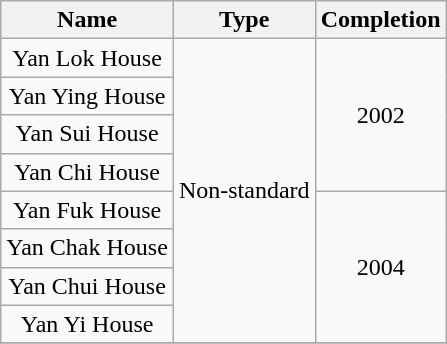<table class="wikitable" style="text-align: center">
<tr>
<th>Name</th>
<th>Type</th>
<th>Completion</th>
</tr>
<tr>
<td>Yan Lok House</td>
<td rowspan="8">Non-standard</td>
<td rowspan="4">2002</td>
</tr>
<tr>
<td>Yan Ying House</td>
</tr>
<tr>
<td>Yan Sui House</td>
</tr>
<tr>
<td>Yan Chi House</td>
</tr>
<tr>
<td>Yan Fuk House</td>
<td rowspan="4">2004</td>
</tr>
<tr>
<td>Yan Chak House</td>
</tr>
<tr>
<td>Yan Chui House</td>
</tr>
<tr>
<td>Yan Yi House</td>
</tr>
<tr>
</tr>
</table>
